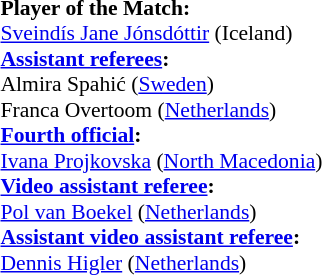<table style="width:100%; font-size:90%;">
<tr>
<td><br><strong>Player of the Match:</strong>
<br><a href='#'>Sveindís Jane Jónsdóttir</a> (Iceland)<br><strong><a href='#'>Assistant referees</a>:</strong>
<br>Almira Spahić (<a href='#'>Sweden</a>)
<br>Franca Overtoom (<a href='#'>Netherlands</a>)
<br><strong><a href='#'>Fourth official</a>:</strong>
<br><a href='#'>Ivana Projkovska</a> (<a href='#'>North Macedonia</a>)
<br><strong><a href='#'>Video assistant referee</a>:</strong>
<br><a href='#'>Pol van Boekel</a> (<a href='#'>Netherlands</a>)
<br><strong><a href='#'>Assistant video assistant referee</a>:</strong>
<br><a href='#'>Dennis Higler</a> (<a href='#'>Netherlands</a>)</td>
</tr>
</table>
